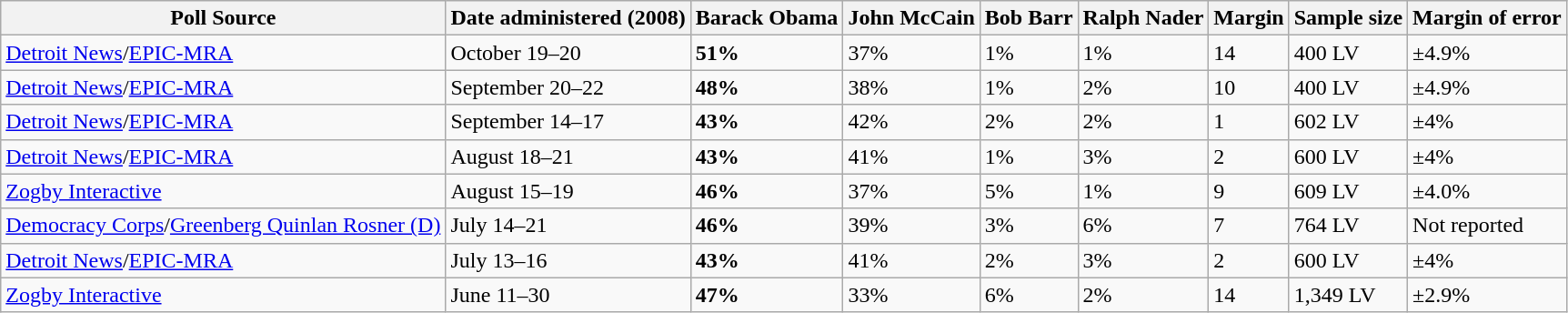<table class="wikitable collapsible">
<tr>
<th>Poll Source</th>
<th>Date administered (2008)</th>
<th>Barack Obama</th>
<th>John McCain</th>
<th>Bob Barr</th>
<th>Ralph Nader</th>
<th>Margin</th>
<th>Sample size</th>
<th>Margin of error</th>
</tr>
<tr>
<td><a href='#'>Detroit News</a>/<a href='#'>EPIC-MRA</a></td>
<td>October 19–20</td>
<td><strong>51%</strong></td>
<td>37%</td>
<td>1%</td>
<td>1%</td>
<td>14</td>
<td>400 LV</td>
<td>±4.9%</td>
</tr>
<tr>
<td><a href='#'>Detroit News</a>/<a href='#'>EPIC-MRA</a></td>
<td>September 20–22</td>
<td><strong>48%</strong></td>
<td>38%</td>
<td>1%</td>
<td>2%</td>
<td>10</td>
<td>400 LV</td>
<td>±4.9%</td>
</tr>
<tr>
<td><a href='#'>Detroit News</a>/<a href='#'>EPIC-MRA</a></td>
<td>September 14–17</td>
<td><strong>43%</strong></td>
<td>42%</td>
<td>2%</td>
<td>2%</td>
<td>1</td>
<td>602 LV</td>
<td>±4%</td>
</tr>
<tr>
<td><a href='#'>Detroit News</a>/<a href='#'>EPIC-MRA</a></td>
<td>August 18–21</td>
<td><strong>43%</strong></td>
<td>41%</td>
<td>1%</td>
<td>3%</td>
<td>2</td>
<td>600 LV</td>
<td>±4%</td>
</tr>
<tr>
<td><a href='#'>Zogby Interactive</a></td>
<td>August 15–19</td>
<td><strong>46%</strong></td>
<td>37%</td>
<td>5%</td>
<td>1%</td>
<td>9</td>
<td>609 LV</td>
<td>±4.0%</td>
</tr>
<tr>
<td><a href='#'>Democracy Corps</a>/<a href='#'>Greenberg Quinlan Rosner (D)</a></td>
<td>July 14–21</td>
<td><strong>46%</strong></td>
<td>39%</td>
<td>3%</td>
<td>6%</td>
<td>7</td>
<td>764 LV</td>
<td>Not reported</td>
</tr>
<tr>
<td><a href='#'>Detroit News</a>/<a href='#'>EPIC-MRA</a></td>
<td>July 13–16</td>
<td><strong>43%</strong></td>
<td>41%</td>
<td>2%</td>
<td>3%</td>
<td>2</td>
<td>600 LV</td>
<td>±4%</td>
</tr>
<tr>
<td><a href='#'>Zogby Interactive</a></td>
<td>June 11–30</td>
<td><strong>47%</strong></td>
<td>33%</td>
<td>6%</td>
<td>2%</td>
<td>14</td>
<td>1,349 LV</td>
<td>±2.9%</td>
</tr>
</table>
